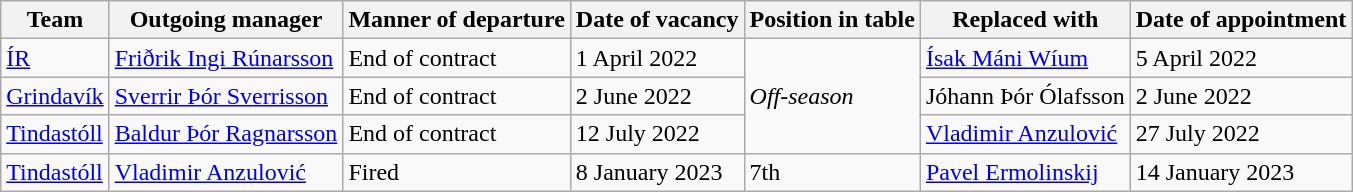<table class="wikitable sortable">
<tr>
<th>Team</th>
<th>Outgoing manager</th>
<th>Manner of departure</th>
<th>Date of vacancy</th>
<th>Position in table</th>
<th>Replaced with</th>
<th>Date of appointment</th>
</tr>
<tr>
<td><a href='#'>ÍR</a></td>
<td> <a href='#'>Friðrik Ingi Rúnarsson</a></td>
<td>End of contract</td>
<td>1 April 2022</td>
<td rowspan=3><em>Off-season</em></td>
<td> <a href='#'>Ísak Máni Wíum</a></td>
<td>5 April 2022</td>
</tr>
<tr>
<td><a href='#'>Grindavík</a></td>
<td> <a href='#'>Sverrir Þór Sverrisson</a></td>
<td>End of contract</td>
<td>2 June 2022</td>
<td> Jóhann Þór Ólafsson</td>
<td>2 June 2022</td>
</tr>
<tr>
<td><a href='#'>Tindastóll</a></td>
<td> <a href='#'>Baldur Þór Ragnarsson</a></td>
<td>End of contract</td>
<td>12 July 2022</td>
<td> <a href='#'>Vladimir Anzulović</a></td>
<td>27 July 2022</td>
</tr>
<tr>
<td><a href='#'>Tindastóll</a></td>
<td> <a href='#'>Vladimir Anzulović</a></td>
<td>Fired</td>
<td>8 January 2023</td>
<td>7th</td>
<td> <a href='#'>Pavel Ermolinskij</a></td>
<td>14 January 2023</td>
</tr>
</table>
